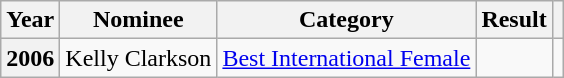<table class="wikitable plainrowheaders">
<tr>
<th>Year</th>
<th>Nominee</th>
<th>Category</th>
<th>Result</th>
<th></th>
</tr>
<tr>
<th scope="row">2006</th>
<td>Kelly Clarkson</td>
<td><a href='#'>Best International Female</a></td>
<td></td>
<td align="center"></td>
</tr>
</table>
